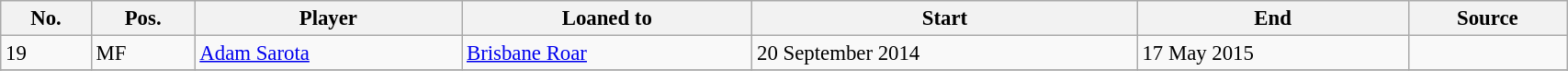<table class="wikitable sortable" style="width:90%; text-align:center; font-size:95%; text-align:left;">
<tr>
<th><strong>No.</strong></th>
<th><strong>Pos.</strong></th>
<th><strong>Player</strong></th>
<th><strong>Loaned to</strong></th>
<th><strong>Start</strong></th>
<th><strong>End</strong></th>
<th><strong>Source</strong></th>
</tr>
<tr>
<td>19</td>
<td>MF</td>
<td> <a href='#'>Adam Sarota</a></td>
<td> <a href='#'>Brisbane Roar</a></td>
<td>20 September 2014</td>
<td>17 May 2015</td>
<td></td>
</tr>
<tr>
</tr>
</table>
